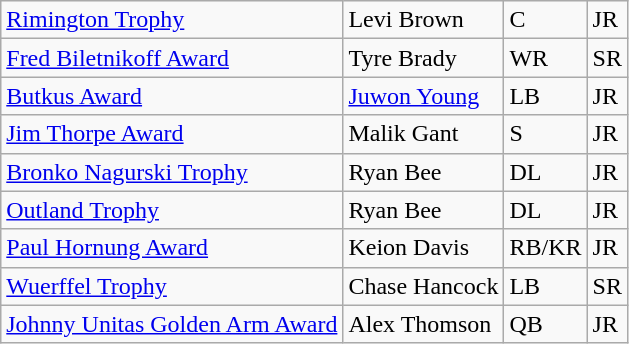<table class="wikitable">
<tr>
<td><a href='#'>Rimington Trophy</a></td>
<td>Levi Brown</td>
<td>C</td>
<td>JR</td>
</tr>
<tr>
<td><a href='#'>Fred Biletnikoff Award</a></td>
<td>Tyre Brady</td>
<td>WR</td>
<td>SR</td>
</tr>
<tr>
<td><a href='#'>Butkus Award</a></td>
<td><a href='#'>Juwon Young</a></td>
<td>LB</td>
<td>JR</td>
</tr>
<tr>
<td><a href='#'>Jim Thorpe Award</a></td>
<td>Malik Gant</td>
<td>S</td>
<td>JR</td>
</tr>
<tr>
<td><a href='#'>Bronko Nagurski Trophy</a></td>
<td>Ryan Bee</td>
<td>DL</td>
<td>JR</td>
</tr>
<tr>
<td><a href='#'>Outland Trophy</a></td>
<td>Ryan Bee</td>
<td>DL</td>
<td>JR</td>
</tr>
<tr>
<td><a href='#'>Paul Hornung Award</a></td>
<td>Keion Davis</td>
<td>RB/KR</td>
<td>JR</td>
</tr>
<tr>
<td><a href='#'>Wuerffel Trophy</a></td>
<td>Chase Hancock</td>
<td>LB</td>
<td>SR</td>
</tr>
<tr>
<td><a href='#'>Johnny Unitas Golden Arm Award</a></td>
<td>Alex Thomson</td>
<td>QB</td>
<td>JR</td>
</tr>
</table>
